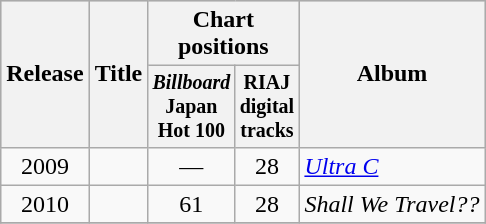<table class="wikitable" style="text-align:center">
<tr bgcolor="#CCCCCC">
<th rowspan="2">Release</th>
<th rowspan="2">Title</th>
<th colspan="2">Chart positions</th>
<th rowspan="2">Album</th>
</tr>
<tr style="font-size:smaller;">
<th width="35"><em>Billboard</em> Japan Hot 100<br></th>
<th width="35">RIAJ digital tracks<br></th>
</tr>
<tr>
<td rowspan="1">2009</td>
<td align="left"></td>
<td>—</td>
<td>28</td>
<td align="left" rowspan="1"><em><a href='#'>Ultra C</a></em></td>
</tr>
<tr>
<td rowspan="1">2010</td>
<td align="left"></td>
<td>61</td>
<td>28</td>
<td align="left" rowspan="1"><em>Shall We Travel??</em></td>
</tr>
<tr>
</tr>
</table>
